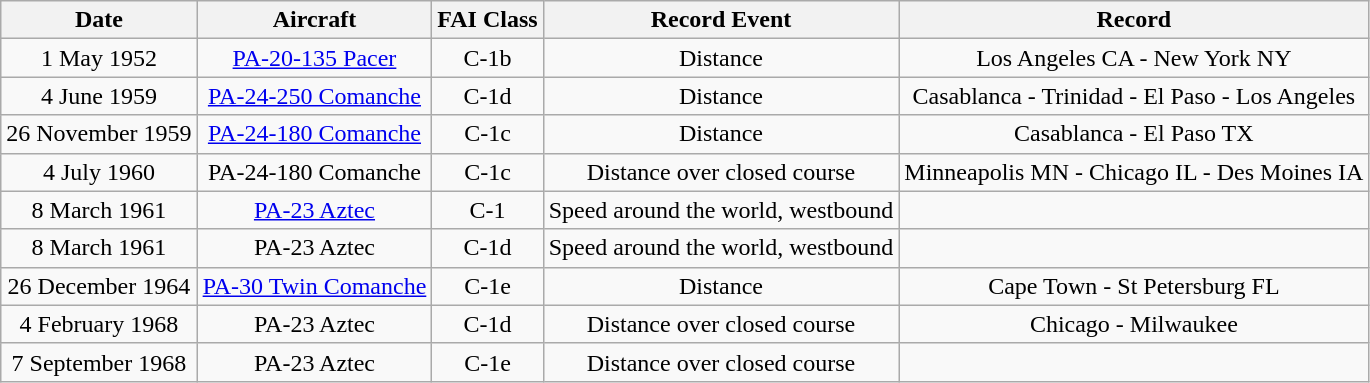<table class="wikitable" style="text-align:center;">
<tr>
<th>Date</th>
<th>Aircraft</th>
<th>FAI Class</th>
<th>Record Event</th>
<th>Record</th>
</tr>
<tr>
<td>1 May 1952</td>
<td><a href='#'>PA-20-135 Pacer</a></td>
<td>C-1b</td>
<td>Distance</td>
<td> Los Angeles CA - New York NY</td>
</tr>
<tr>
<td>4 June 1959</td>
<td><a href='#'>PA-24-250 Comanche</a></td>
<td>C-1d</td>
<td>Distance</td>
<td> Casablanca - Trinidad - El Paso - Los Angeles</td>
</tr>
<tr>
<td>26 November 1959</td>
<td><a href='#'>PA-24-180 Comanche</a></td>
<td>C-1c</td>
<td>Distance</td>
<td> Casablanca - El Paso TX</td>
</tr>
<tr>
<td>4 July 1960</td>
<td>PA-24-180 Comanche</td>
<td>C-1c</td>
<td>Distance over closed course</td>
<td>  Minneapolis MN - Chicago IL - Des Moines IA</td>
</tr>
<tr>
<td>8 March 1961</td>
<td><a href='#'>PA-23 Aztec</a></td>
<td>C-1</td>
<td>Speed around the world, westbound</td>
<td></td>
</tr>
<tr>
<td>8 March 1961</td>
<td>PA-23 Aztec</td>
<td>C-1d</td>
<td>Speed around the world, westbound</td>
<td></td>
</tr>
<tr>
<td>26 December 1964</td>
<td><a href='#'>PA-30 Twin Comanche</a></td>
<td>C-1e</td>
<td>Distance</td>
<td> Cape Town - St Petersburg FL</td>
</tr>
<tr>
<td>4 February 1968</td>
<td>PA-23 Aztec</td>
<td>C-1d</td>
<td>Distance over closed course</td>
<td> Chicago - Milwaukee</td>
</tr>
<tr>
<td>7 September 1968</td>
<td>PA-23 Aztec</td>
<td>C-1e</td>
<td>Distance over closed course</td>
<td></td>
</tr>
</table>
